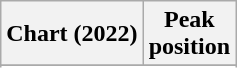<table class="wikitable sortable plainrowheaders">
<tr>
<th scope="col">Chart (2022)</th>
<th scope="col">Peak<br>position</th>
</tr>
<tr>
</tr>
<tr>
</tr>
<tr>
</tr>
<tr>
</tr>
</table>
